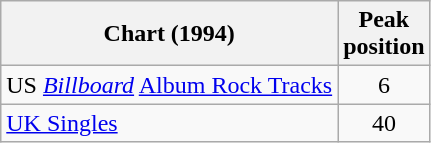<table class="wikitable sortable" style="margin:0em 1em 1em 0pt">
<tr>
<th>Chart (1994)</th>
<th>Peak<br>position</th>
</tr>
<tr>
<td>US <em><a href='#'>Billboard</a></em> <a href='#'>Album Rock Tracks</a></td>
<td align=center>6</td>
</tr>
<tr>
<td><a href='#'>UK Singles</a></td>
<td align=center>40</td>
</tr>
</table>
